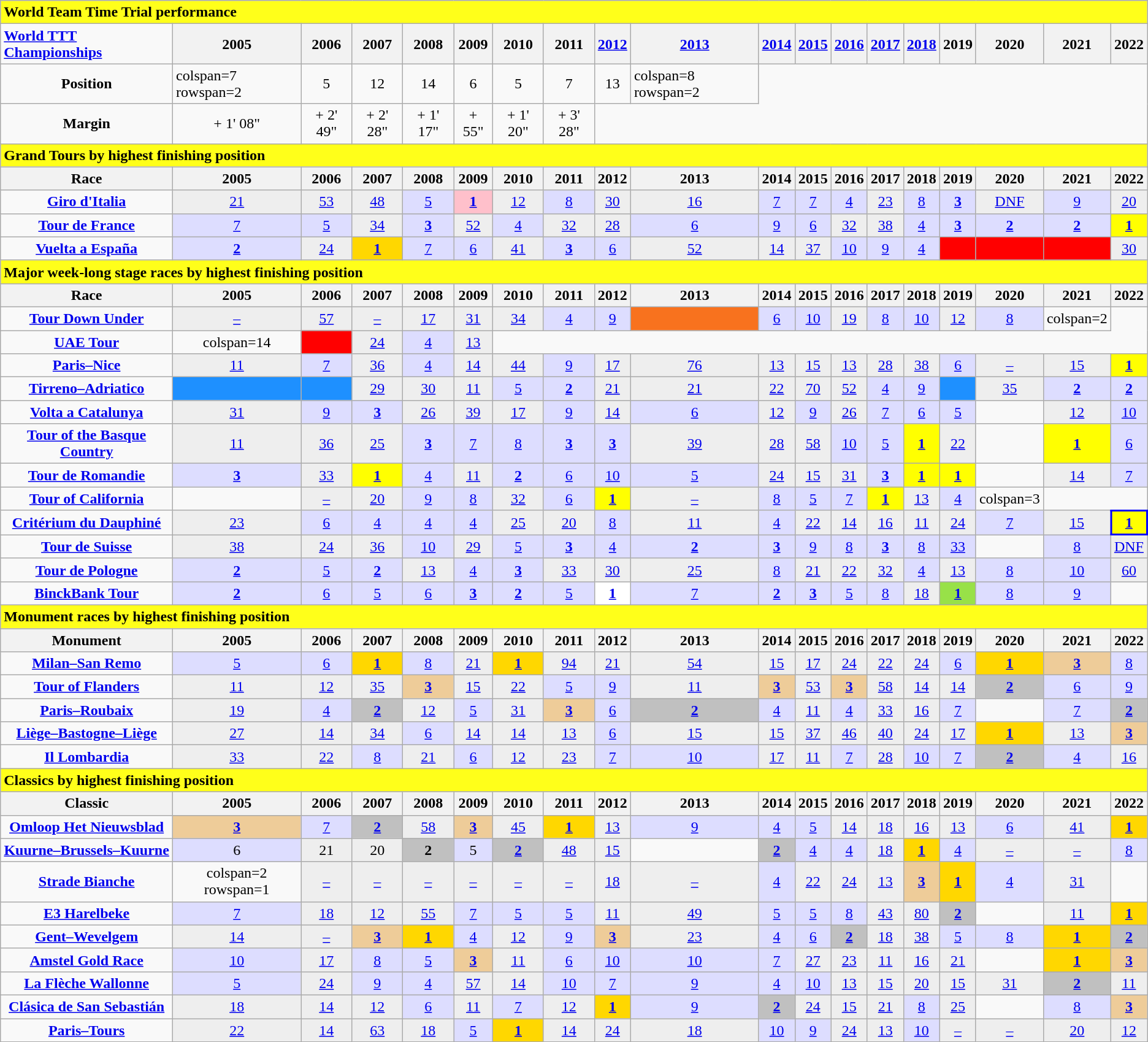<table class="wikitable">
<tr style="background:#eee;">
<td style="background:#ffff1a;" colspan=50><strong>World Team Time Trial performance</strong></td>
</tr>
<tr>
<td><strong><a href='#'>World TTT Championships</a></strong></td>
<th>2005</th>
<th>2006</th>
<th>2007</th>
<th>2008</th>
<th>2009</th>
<th>2010</th>
<th>2011</th>
<th><a href='#'>2012</a></th>
<th><a href='#'>2013</a></th>
<th><a href='#'>2014</a></th>
<th><a href='#'>2015</a></th>
<th><a href='#'>2016</a></th>
<th><a href='#'>2017</a></th>
<th><a href='#'>2018</a></th>
<th>2019</th>
<th>2020</th>
<th>2021</th>
<th>2022</th>
</tr>
<tr>
<td style="text-align:center;" background:#efefef;"><strong>Position</strong></td>
<td>colspan=7 rowspan=2 </td>
<td style="text-align:center;">5</td>
<td style="text-align:center;">12</td>
<td style="text-align:center;">14</td>
<td style="text-align:center;">6</td>
<td style="text-align:center;">5</td>
<td style="text-align:center;">7</td>
<td style="text-align:center;">13</td>
<td>colspan=8 rowspan=2 </td>
</tr>
<tr>
<td style="text-align:center;" background:#efefef;"><strong>Margin</strong></td>
<td style="text-align:center;">+ 1' 08"</td>
<td style="text-align:center;">+ 2' 49"</td>
<td style="text-align:center;">+ 2' 28"</td>
<td style="text-align:center;">+ 1' 17"</td>
<td style="text-align:center;">+ 55"</td>
<td style="text-align:center;">+ 1' 20"</td>
<td style="text-align:center;">+ 3' 28"</td>
</tr>
<tr>
<td style="background:#ffff1a;" colspan=50><strong>Grand Tours by highest finishing position</strong></td>
</tr>
<tr>
<th>Race</th>
<th>2005</th>
<th>2006</th>
<th>2007</th>
<th>2008</th>
<th>2009</th>
<th>2010</th>
<th>2011</th>
<th>2012</th>
<th>2013</th>
<th>2014</th>
<th>2015</th>
<th>2016</th>
<th>2017</th>
<th>2018</th>
<th>2019</th>
<th>2020</th>
<th>2021</th>
<th>2022</th>
</tr>
<tr align="center">
<td><strong><a href='#'>Giro d'Italia</a></strong></td>
<td style="background:#eee;"><a href='#'>21</a></td>
<td style="background:#eee;"><a href='#'>53</a></td>
<td style="background:#eee;"><a href='#'>48</a></td>
<td style="background:#ddf;"><a href='#'>5</a></td>
<td style="background:pink;"><a href='#'><strong>1</strong></a></td>
<td style="background:#eee;"><a href='#'>12</a></td>
<td style="background:#ddf;"><a href='#'>8</a></td>
<td style="background:#eee;"><a href='#'>30</a></td>
<td style="background:#eee;"><a href='#'>16</a></td>
<td style="background:#ddf;"><a href='#'>7</a></td>
<td style="background:#ddf;"><a href='#'>7</a></td>
<td style="background:#ddf;"><a href='#'>4</a></td>
<td style="background:#eee;"><a href='#'>23</a></td>
<td style="background:#ddf;"><a href='#'>8</a></td>
<td style="background:#ddf;"><a href='#'><strong>3</strong></a></td>
<td style="background:#eee;"><a href='#'>DNF</a></td>
<td style="background:#ddf;"><a href='#'>9</a></td>
<td style="background:#eee;"><a href='#'>20</a></td>
</tr>
<tr align="center">
<td><strong><a href='#'>Tour de France</a></strong></td>
<td style="background:#ddf;"><a href='#'>7</a></td>
<td style="background:#ddf;"><a href='#'>5</a></td>
<td style="background:#eee;"><a href='#'>34</a></td>
<td style="background:#ddf;"><a href='#'><strong>3</strong></a></td>
<td style="background:#eee;"><a href='#'>52</a></td>
<td style="background:#ddf;"><a href='#'>4</a></td>
<td style="background:#eee;"><a href='#'>32</a></td>
<td style="background:#eee;"><a href='#'>28</a></td>
<td style="background:#ddf;"><a href='#'>6</a></td>
<td style="background:#ddf;"><a href='#'>9</a></td>
<td style="background:#ddf;"><a href='#'>6</a></td>
<td style="background:#eee;"><a href='#'>32</a></td>
<td style="background:#eee;"><a href='#'>38</a></td>
<td style="background:#ddf;"><a href='#'>4</a></td>
<td style="background:#ddf;"><a href='#'><strong>3</strong></a></td>
<td style="background:#ddf;"><a href='#'><strong>2</strong></a></td>
<td style="background:#ddf;"><a href='#'><strong>2</strong></a></td>
<td style="background:yellow;"><a href='#'><strong>1</strong></a></td>
</tr>
<tr align="center">
<td><strong><a href='#'>Vuelta a España</a></strong></td>
<td style="background:#ddf;"><a href='#'><strong>2</strong></a></td>
<td style="background:#eee;"><a href='#'>24</a></td>
<td style="background:gold;"><a href='#'><strong>1</strong></a></td>
<td style="background:#ddf;"><a href='#'>7</a></td>
<td style="background:#ddf;"><a href='#'>6</a></td>
<td style="background:#eee;"><a href='#'>41</a></td>
<td style="background:#ddf;"><a href='#'><strong>3</strong></a></td>
<td style="background:#ddf;"><a href='#'>6</a></td>
<td style="background:#eee;"><a href='#'>52</a></td>
<td style="background:#eee;"><a href='#'>14</a></td>
<td style="background:#eee;"><a href='#'>37</a></td>
<td style="background:#ddf;"><a href='#'>10</a></td>
<td style="background:#ddf;"><a href='#'>9</a></td>
<td style="background:#ddf;"><a href='#'>4</a></td>
<td style="background:red;"></td>
<td style="background:red;"></td>
<td style="background:red;"></td>
<td style="background:#eee;"><a href='#'>30</a></td>
</tr>
<tr>
<td style="background:#ffff1a;" colspan=50><strong>Major week-long stage races by highest finishing position</strong></td>
</tr>
<tr>
<th>Race</th>
<th>2005</th>
<th>2006</th>
<th>2007</th>
<th>2008</th>
<th>2009</th>
<th>2010</th>
<th>2011</th>
<th>2012</th>
<th>2013</th>
<th>2014</th>
<th>2015</th>
<th>2016</th>
<th>2017</th>
<th>2018</th>
<th>2019</th>
<th>2020</th>
<th>2021</th>
<th>2022</th>
</tr>
<tr align="center">
<td><strong><a href='#'>Tour Down Under</a></strong></td>
<td style="background:#eee;"><a href='#'>–</a></td>
<td style="background:#eee;"><a href='#'>57</a></td>
<td style="background:#eee;"><a href='#'>–</a></td>
<td style="background:#eee;"><a href='#'>17</a></td>
<td style="background:#eee;"><a href='#'>31</a></td>
<td style="background:#eee;"><a href='#'>34</a></td>
<td style="background:#ddf;"><a href='#'>4</a></td>
<td style="background:#ddf;"><a href='#'>9</a></td>
<td style="background:#F8721E;"></td>
<td style="background:#ddf;"><a href='#'>6</a></td>
<td style="background:#ddf;"><a href='#'>10</a></td>
<td style="background:#eee;"><a href='#'>19</a></td>
<td style="background:#ddf;"><a href='#'>8</a></td>
<td style="background:#ddf;"><a href='#'>10</a></td>
<td style="background:#eee;"><a href='#'>12</a></td>
<td style="background:#ddf;"><a href='#'>8</a></td>
<td>colspan=2 </td>
</tr>
<tr align="center">
<td><strong><a href='#'>UAE Tour</a></strong></td>
<td>colspan=14 </td>
<td style="background:red;"></td>
<td style="background:#eee;"><a href='#'>24</a></td>
<td style="background:#ddf;"><a href='#'>4</a></td>
<td style="background:#eee;"><a href='#'>13</a></td>
</tr>
<tr align="center">
<td><strong><a href='#'>Paris–Nice</a></strong></td>
<td style="background:#eee;"><a href='#'>11</a></td>
<td style="background:#ddf;"><a href='#'>7</a></td>
<td style="background:#eee;"><a href='#'>36</a></td>
<td style="background:#ddf;"><a href='#'>4</a></td>
<td style="background:#eee;"><a href='#'>14</a></td>
<td style="background:#eee;"><a href='#'>44</a></td>
<td style="background:#ddf;"><a href='#'>9</a></td>
<td style="background:#eee;"><a href='#'>17</a></td>
<td style="background:#eee;"><a href='#'>76</a></td>
<td style="background:#eee;"><a href='#'>13</a></td>
<td style="background:#eee;"><a href='#'>15</a></td>
<td style="background:#eee;"><a href='#'>13</a></td>
<td style="background:#eee;"><a href='#'>28</a></td>
<td style="background:#eee;"><a href='#'>38</a></td>
<td style="background:#ddf;"><a href='#'>6</a></td>
<td style="background:#eee;"><a href='#'>–</a></td>
<td style="background:#eee;"><a href='#'>15</a></td>
<td style="background:yellow;"><a href='#'><strong>1</strong></a></td>
</tr>
<tr align="center">
<td><strong><a href='#'>Tirreno–Adriatico</a></strong></td>
<td style="background:dodgerblue;"></td>
<td style="background:dodgerblue;"></td>
<td style="background:#eee;"><a href='#'>29</a></td>
<td style="background:#eee;"><a href='#'>30</a></td>
<td style="background:#eee;"><a href='#'>11</a></td>
<td style="background:#ddf;"><a href='#'>5</a></td>
<td style="background:#ddf;"><a href='#'><strong>2</strong></a></td>
<td style="background:#eee;"><a href='#'>21</a></td>
<td style="background:#eee;"><a href='#'>21</a></td>
<td style="background:#eee;"><a href='#'>22</a></td>
<td style="background:#eee;"><a href='#'>70</a></td>
<td style="background:#eee;"><a href='#'>52</a></td>
<td style="background:#ddf;"><a href='#'>4</a></td>
<td style="background:#ddf;"><a href='#'>9</a></td>
<td style="background:dodgerblue;"></td>
<td style="background:#eee;"><a href='#'>35</a></td>
<td style="background:#ddf;"><a href='#'><strong>2</strong></a></td>
<td style="background:#ddf;"><a href='#'><strong>2</strong></a></td>
</tr>
<tr align="center">
<td><strong><a href='#'>Volta a Catalunya</a></strong></td>
<td style="background:#eee;"><a href='#'>31</a></td>
<td style="background:#ddf;"><a href='#'>9</a></td>
<td style="background:#ddf;"><a href='#'><strong>3</strong></a></td>
<td style="background:#eee;"><a href='#'>26</a></td>
<td style="background:#eee;"><a href='#'>39</a></td>
<td style="background:#eee;"><a href='#'>17</a></td>
<td style="background:#ddf;"><a href='#'>9</a></td>
<td style="background:#eee;"><a href='#'>14</a></td>
<td style="background:#ddf;"><a href='#'>6</a></td>
<td style="background:#eee;"><a href='#'>12</a></td>
<td style="background:#ddf;"><a href='#'>9</a></td>
<td style="background:#eee;"><a href='#'>26</a></td>
<td style="background:#ddf;"><a href='#'>7</a></td>
<td style="background:#ddf;"><a href='#'>6</a></td>
<td style="background:#ddf;"><a href='#'>5</a></td>
<td></td>
<td style="background:#eee;"><a href='#'>12</a></td>
<td style="background:#ddf;"><a href='#'>10</a></td>
</tr>
<tr align="center">
<td><strong><a href='#'>Tour of the Basque Country</a></strong></td>
<td style="background:#eee;"><a href='#'>11</a></td>
<td style="background:#eee;"><a href='#'>36</a></td>
<td style="background:#eee;"><a href='#'>25</a></td>
<td style="background:#ddf;"><a href='#'><strong>3</strong></a></td>
<td style="background:#ddf;"><a href='#'>7</a></td>
<td style="background:#ddf;"><a href='#'>8</a></td>
<td style="background:#ddf;"><a href='#'><strong>3</strong></a></td>
<td style="background:#ddf;"><a href='#'><strong>3</strong></a></td>
<td style="background:#eee;"><a href='#'>39</a></td>
<td style="background:#eee;"><a href='#'>28</a></td>
<td style="background:#eee;"><a href='#'>58</a></td>
<td style="background:#ddf;"><a href='#'>10</a></td>
<td style="background:#ddf;"><a href='#'>5</a></td>
<td style="background:yellow;"><a href='#'><strong>1</strong></a></td>
<td style="background:#eee;"><a href='#'>22</a></td>
<td></td>
<td style="background:yellow;"><a href='#'><strong>1</strong></a></td>
<td style="background:#ddf;"><a href='#'>6</a></td>
</tr>
<tr align="center">
<td><strong><a href='#'>Tour de Romandie</a></strong></td>
<td style="background:#ddf;"><a href='#'><strong>3</strong></a></td>
<td style="background:#eee;"><a href='#'>33</a></td>
<td style="background:yellow;"><a href='#'><strong>1</strong></a></td>
<td style="background:#ddf;"><a href='#'>4</a></td>
<td style="background:#eee;"><a href='#'>11</a></td>
<td style="background:#ddf;"><a href='#'><strong>2</strong></a></td>
<td style="background:#ddf;"><a href='#'>6</a></td>
<td style="background:#ddf;"><a href='#'>10</a></td>
<td style="background:#ddf;"><a href='#'>5</a></td>
<td style="background:#eee;"><a href='#'>24</a></td>
<td style="background:#eee;"><a href='#'>15</a></td>
<td style="background:#eee;"><a href='#'>31</a></td>
<td style="background:#ddf;"><a href='#'><strong>3</strong></a></td>
<td style="background:yellow;"><a href='#'><strong>1</strong></a></td>
<td style="background:yellow;"><a href='#'><strong>1</strong></a></td>
<td></td>
<td style="background:#eee;"><a href='#'>14</a></td>
<td style="background:#ddf;"><a href='#'>7</a></td>
</tr>
<tr align="center">
<td><strong><a href='#'>Tour of California</a></strong></td>
<td></td>
<td style="background:#eee;"><a href='#'>–</a></td>
<td style="background:#eee;"><a href='#'>20</a></td>
<td style="background:#ddf;"><a href='#'>9</a></td>
<td style="background:#ddf;"><a href='#'>8</a></td>
<td style="background:#eee;"><a href='#'>32</a></td>
<td style="background:#ddf;"><a href='#'>6</a></td>
<td style="background:yellow;"><a href='#'><strong>1</strong></a></td>
<td style="background:#eee;"><a href='#'>–</a></td>
<td style="background:#ddf;"><a href='#'>8</a></td>
<td style="background:#ddf;"><a href='#'>5</a></td>
<td style="background:#ddf;"><a href='#'>7</a></td>
<td style="background:yellow;"><a href='#'><strong>1</strong></a></td>
<td style="background:#eee;"><a href='#'>13</a></td>
<td style="background:#ddf;"><a href='#'>4</a></td>
<td>colspan=3 </td>
</tr>
<tr align="center">
<td><strong><a href='#'>Critérium du Dauphiné</a></strong></td>
<td style="background:#eee;"><a href='#'>23</a></td>
<td style="background:#ddf;"><a href='#'>6</a></td>
<td style="background:#ddf;"><a href='#'>4</a></td>
<td style="background:#ddf;"><a href='#'>4</a></td>
<td style="background:#ddf;"><a href='#'>4</a></td>
<td style="background:#eee;"><a href='#'>25</a></td>
<td style="background:#eee;"><a href='#'>20</a></td>
<td style="background:#ddf;"><a href='#'>8</a></td>
<td style="background:#eee;"><a href='#'>11</a></td>
<td style="background:#ddf;"><a href='#'>4</a></td>
<td style="background:#eee;"><a href='#'>22</a></td>
<td style="background:#eee;"><a href='#'>14</a></td>
<td style="background:#eee;"><a href='#'>16</a></td>
<td style="background:#eee;"><a href='#'>11</a></td>
<td style="background:#eee;"><a href='#'>24</a></td>
<td style="background:#ddf;"><a href='#'>7</a></td>
<td style="background:#eee;"><a href='#'>15</a></td>
<td style="background:yellow;  border:2px solid blue"><a href='#'><strong>1</strong></a></td>
</tr>
<tr align="center">
<td><strong><a href='#'>Tour de Suisse</a></strong></td>
<td style="background:#eee;"><a href='#'>38</a></td>
<td style="background:#eee;"><a href='#'>24</a></td>
<td style="background:#eee;"><a href='#'>36</a></td>
<td style="background:#ddf;"><a href='#'>10</a></td>
<td style="background:#eee;"><a href='#'>29</a></td>
<td style="background:#ddf;"><a href='#'>5</a></td>
<td style="background:#ddf;"><a href='#'><strong>3</strong></a></td>
<td style="background:#ddf;"><a href='#'>4</a></td>
<td style="background:#ddf;"><a href='#'><strong>2</strong></a></td>
<td style="background:#ddf;"><a href='#'><strong>3</strong></a></td>
<td style="background:#ddf;"><a href='#'>9</a></td>
<td style="background:#ddf;"><a href='#'>8</a></td>
<td style="background:#ddf;"><a href='#'><strong>3</strong></a></td>
<td style="background:#ddf;"><a href='#'>8</a></td>
<td style="background:#ddf;"><a href='#'>33</a></td>
<td></td>
<td style="background:#ddf;"><a href='#'>8</a></td>
<td style="background:#eee;"><a href='#'>DNF</a></td>
</tr>
<tr align="center">
<td><strong><a href='#'>Tour de Pologne</a></strong></td>
<td style="background:#ddf;"><a href='#'><strong>2</strong></a></td>
<td style="background:#ddf;"><a href='#'>5</a></td>
<td style="background:#ddf;"><a href='#'><strong>2</strong></a></td>
<td style="background:#eee;"><a href='#'>13</a></td>
<td style="background:#ddf;"><a href='#'>4</a></td>
<td style="background:#ddf;"><a href='#'><strong>3</strong></a></td>
<td style="background:#eee;"><a href='#'>33</a></td>
<td style="background:#eee;"><a href='#'>30</a></td>
<td style="background:#eee;"><a href='#'>25</a></td>
<td style="background:#ddf;"><a href='#'>8</a></td>
<td style="background:#eee;"><a href='#'>21</a></td>
<td style="background:#eee;"><a href='#'>22</a></td>
<td style="background:#eee;"><a href='#'>32</a></td>
<td style="background:#ddf;"><a href='#'>4</a></td>
<td style="background:#eee;"><a href='#'>13</a></td>
<td style="background:#ddf;"><a href='#'>8</a></td>
<td style="background:#ddf;"><a href='#'>10</a></td>
<td style="background:#eee;"><a href='#'>60</a></td>
</tr>
<tr align="center">
<td><strong><a href='#'>BinckBank Tour</a></strong></td>
<td style="background:#ddf;"><a href='#'><strong>2</strong></a></td>
<td style="background:#ddf;"><a href='#'>6</a></td>
<td style="background:#ddf;"><a href='#'>5</a></td>
<td style="background:#ddf;"><a href='#'>6</a></td>
<td style="background:#ddf;"><a href='#'><strong>3</strong></a></td>
<td style="background:#ddf;"><a href='#'><strong>2</strong></a></td>
<td style="background:#ddf;"><a href='#'>5</a></td>
<td style="background:white;"><a href='#'><strong>1</strong></a></td>
<td style="background:#ddf;"><a href='#'>7</a></td>
<td style="background:#ddf;"><a href='#'><strong>2</strong></a></td>
<td style="background:#ddf;"><a href='#'><strong>3</strong></a></td>
<td style="background:#ddf;"><a href='#'>5</a></td>
<td style="background:#ddf;"><a href='#'>8</a></td>
<td style="background:#eee;"><a href='#'>18</a></td>
<td style="background:#98E148;"><a href='#'><strong>1</strong></a></td>
<td style="background:#ddf;"><a href='#'>8</a></td>
<td style="background:#ddf;"><a href='#'>9</a></td>
<td></td>
</tr>
<tr>
<td style="background:#ffff1a;" colspan=50><strong>Monument races by highest finishing position</strong></td>
</tr>
<tr>
<th>Monument</th>
<th>2005</th>
<th>2006</th>
<th>2007</th>
<th>2008</th>
<th>2009</th>
<th>2010</th>
<th>2011</th>
<th>2012</th>
<th>2013</th>
<th>2014</th>
<th>2015</th>
<th>2016</th>
<th>2017</th>
<th>2018</th>
<th>2019</th>
<th>2020</th>
<th>2021</th>
<th>2022</th>
</tr>
<tr align="center">
<td><strong><a href='#'>Milan–San Remo</a></strong></td>
<td style="background:#ddf;"><a href='#'>5</a></td>
<td style="background:#ddf;"><a href='#'>6</a></td>
<td style="background:gold;"><a href='#'><strong>1</strong></a></td>
<td style="background:#ddf;"><a href='#'>8</a></td>
<td style="background:#eee;"><a href='#'>21</a></td>
<td style="background:gold;"><a href='#'><strong>1</strong></a></td>
<td style="background:#eee;"><a href='#'>94</a></td>
<td style="background:#eee;"><a href='#'>21</a></td>
<td style="background:#eee;"><a href='#'>54</a></td>
<td style="background:#eee;"><a href='#'>15</a></td>
<td style="background:#eee;"><a href='#'>17</a></td>
<td style="background:#eee;"><a href='#'>24</a></td>
<td style="background:#eee;"><a href='#'>22</a></td>
<td style="background:#eee;"><a href='#'>24</a></td>
<td style="background:#ddf;"><a href='#'>6</a></td>
<td style="background:gold;"><a href='#'><strong>1</strong></a></td>
<td style="background:#ec9;"><a href='#'><strong>3</strong></a></td>
<td style="background:#ddf;"><a href='#'>8</a></td>
</tr>
<tr align="center">
<td><strong><a href='#'>Tour of Flanders</a></strong></td>
<td style="background:#eee;"><a href='#'>11</a></td>
<td style="background:#eee;"><a href='#'>12</a></td>
<td style="background:#eee;"><a href='#'>35</a></td>
<td style="background:#ec9;"><a href='#'><strong>3</strong></a></td>
<td style="background:#eee;"><a href='#'>15</a></td>
<td style="background:#eee;"><a href='#'>22</a></td>
<td style="background:#ddf;"><a href='#'>5</a></td>
<td style="background:#ddf;"><a href='#'>9</a></td>
<td style="background:#eee;"><a href='#'>11</a></td>
<td style="background:#ec9;"><a href='#'><strong>3</strong></a></td>
<td style="background:#eee;"><a href='#'>53</a></td>
<td style="background:#ec9;"><a href='#'><strong>3</strong></a></td>
<td style="background:#eee;"><a href='#'>58</a></td>
<td style="background:#eee;"><a href='#'>14</a></td>
<td style="background:#eee;"><a href='#'>14</a></td>
<td style="background:silver;"><a href='#'><strong>2</strong></a></td>
<td style="background:#ddf;"><a href='#'>6</a></td>
<td style="background:#ddf;"><a href='#'>9</a></td>
</tr>
<tr align="center">
<td><strong><a href='#'>Paris–Roubaix</a></strong></td>
<td style="background:#eee;"><a href='#'>19</a></td>
<td style="background:#ddf;"><a href='#'>4</a></td>
<td style="background:silver;"><a href='#'><strong>2</strong></a></td>
<td style="background:#eee;"><a href='#'>12</a></td>
<td style="background:#ddf;"><a href='#'>5</a></td>
<td style="background:#eee;"><a href='#'>31</a></td>
<td style="background:#ec9;"><a href='#'><strong>3</strong></a></td>
<td style="background:#ddf;"><a href='#'>6</a></td>
<td style="background:silver;"><a href='#'><strong>2</strong></a></td>
<td style="background:#ddf;"><a href='#'>4</a></td>
<td style="background:#eee;"><a href='#'>11</a></td>
<td style="background:#ddf;"><a href='#'>4</a></td>
<td style="background:#eee;"><a href='#'>33</a></td>
<td style="background:#eee;"><a href='#'>16</a></td>
<td style="background:#ddf;"><a href='#'>7</a></td>
<td></td>
<td style="background:#ddf;"><a href='#'>7</a></td>
<td style="background:silver;"><a href='#'><strong>2</strong></a></td>
</tr>
<tr align="center">
<td><strong><a href='#'>Liège–Bastogne–Liège</a></strong></td>
<td style="background:#eee;"><a href='#'>27</a></td>
<td style="background:#eee;"><a href='#'>14</a></td>
<td style="background:#eee;"><a href='#'>34</a></td>
<td style="background:#ddf;"><a href='#'>6</a></td>
<td style="background:#eee;"><a href='#'>14</a></td>
<td style="background:#eee;"><a href='#'>14</a></td>
<td style="background:#eee;"><a href='#'>13</a></td>
<td style="background:#ddf;"><a href='#'>6</a></td>
<td style="background:#eee;"><a href='#'>15</a></td>
<td style="background:#eee;"><a href='#'>15</a></td>
<td style="background:#eee;"><a href='#'>37</a></td>
<td style="background:#eee;"><a href='#'>46</a></td>
<td style="background:#eee;"><a href='#'>40</a></td>
<td style="background:#eee;"><a href='#'>24</a></td>
<td style="background:#eee;"><a href='#'>17</a></td>
<td style="background:gold;"><a href='#'><strong>1</strong></a></td>
<td style="background:#eee;"><a href='#'>13</a></td>
<td style="background:#ec9;"><a href='#'><strong>3</strong></a></td>
</tr>
<tr align="center">
<td><strong><a href='#'>Il Lombardia</a></strong></td>
<td style="background:#eee;"><a href='#'>33</a></td>
<td style="background:#eee;"><a href='#'>22</a></td>
<td style="background:#ddf;"><a href='#'>8</a></td>
<td style="background:#eee;"><a href='#'>21</a></td>
<td style="background:#ddf;"><a href='#'>6</a></td>
<td style="background:#eee;"><a href='#'>12</a></td>
<td style="background:#eee;"><a href='#'>23</a></td>
<td style="background:#ddf;"><a href='#'>7</a></td>
<td style="background:#ddf;"><a href='#'>10</a></td>
<td style="background:#eee;"><a href='#'>17</a></td>
<td style="background:#eee;"><a href='#'>11</a></td>
<td style="background:#ddf;"><a href='#'>7</a></td>
<td style="background:#eee;"><a href='#'>28</a></td>
<td style="background:#ddf;"><a href='#'>10</a></td>
<td style="background:#ddf;"><a href='#'>7</a></td>
<td style="background:silver;"><a href='#'><strong>2</strong></a></td>
<td style="background:#ddf;"><a href='#'>4</a></td>
<td style="background:#eee;"><a href='#'>16</a></td>
</tr>
<tr>
<td style="background:#ffff1a;" colspan=50><strong>Classics by highest finishing position</strong></td>
</tr>
<tr>
<th>Classic</th>
<th>2005</th>
<th>2006</th>
<th>2007</th>
<th>2008</th>
<th>2009</th>
<th>2010</th>
<th>2011</th>
<th>2012</th>
<th>2013</th>
<th>2014</th>
<th>2015</th>
<th>2016</th>
<th>2017</th>
<th>2018</th>
<th>2019</th>
<th>2020</th>
<th>2021</th>
<th>2022</th>
</tr>
<tr align="center">
<td><strong><a href='#'>Omloop Het Nieuwsblad</a></strong></td>
<td style="background:#ec9;"><a href='#'><strong>3</strong></a></td>
<td style="background:#ddf;"><a href='#'>7</a></td>
<td style="background:silver;"><a href='#'><strong>2</strong></a></td>
<td style="background:#eee;"><a href='#'>58</a></td>
<td style="background:#ec9;"><a href='#'><strong>3</strong></a></td>
<td style="background:#eee;"><a href='#'>45</a></td>
<td style="background:gold;"><a href='#'><strong>1</strong></a></td>
<td style="background:#eee;"><a href='#'>13</a></td>
<td style="background:#ddf;"><a href='#'>9</a></td>
<td style="background:#ddf;"><a href='#'>4</a></td>
<td style="background:#ddf;"><a href='#'>5</a></td>
<td style="background:#eee;"><a href='#'>14</a></td>
<td style="background:#eee;"><a href='#'>18</a></td>
<td style="background:#eee;"><a href='#'>16</a></td>
<td style="background:#eee;"><a href='#'>13</a></td>
<td style="background:#ddf;"><a href='#'>6</a></td>
<td style="background:#eee;"><a href='#'>41</a></td>
<td style="background:gold;"><a href='#'><strong>1</strong></a></td>
</tr>
<tr align="center">
<td><strong><a href='#'>Kuurne–Brussels–Kuurne</a></strong></td>
<td style="background:#ddf;">6</td>
<td style="background:#eee;">21</td>
<td style="background:#eee;">20</td>
<td style="background:silver;"><strong>2</strong></td>
<td style="background:#ddf;">5</td>
<td style="background:silver"><a href='#'><strong>2</strong></a></td>
<td style="background:#eee;"><a href='#'>48</a></td>
<td style="background:#eee;"><a href='#'>15</a></td>
<td></td>
<td style="background:silver;"><a href='#'><strong>2</strong></a></td>
<td style="background:#ddf;"><a href='#'>4</a></td>
<td style="background:#ddf;"><a href='#'>4</a></td>
<td style="background:#eee;"><a href='#'>18</a></td>
<td style="background:gold;"><a href='#'><strong>1</strong></a></td>
<td style="background:#ddf;"><a href='#'>4</a></td>
<td style="background:#eee;"><a href='#'>–</a></td>
<td style="background:#eee;"><a href='#'>–</a></td>
<td style="background:#ddf;"><a href='#'>8</a></td>
</tr>
<tr align="center">
<td><strong><a href='#'>Strade Bianche</a></strong></td>
<td>colspan=2 rowspan=1 </td>
<td style="background:#eee;"><a href='#'>–</a></td>
<td style="background:#eee;"><a href='#'>–</a></td>
<td style="background:#eee;"><a href='#'>–</a></td>
<td style="background:#eee;"><a href='#'>–</a></td>
<td style="background:#eee;"><a href='#'>–</a></td>
<td style="background:#eee;"><a href='#'>–</a></td>
<td style="background:#eee;"><a href='#'>18</a></td>
<td style="background:#eee;"><a href='#'>–</a></td>
<td style="background:#ddf;"><a href='#'>4</a></td>
<td style="background:#eee;"><a href='#'>22</a></td>
<td style="background:#eee;"><a href='#'>24</a></td>
<td style="background:#eee;"><a href='#'>13</a></td>
<td style="background:#ec9;"><a href='#'><strong>3</strong></a></td>
<td style="background:gold;"><a href='#'><strong>1</strong></a></td>
<td style="background:#ddf;"><a href='#'>4</a></td>
<td style="background:#eee;"><a href='#'>31</a></td>
</tr>
<tr align="center">
<td><strong><a href='#'>E3 Harelbeke</a></strong></td>
<td style="background:#ddf;"><a href='#'>7</a></td>
<td style="background:#eee;"><a href='#'>18</a></td>
<td style="background:#eee;"><a href='#'>12</a></td>
<td style="background:#eee;"><a href='#'>55</a></td>
<td style="background:#ddf;"><a href='#'>7</a></td>
<td style="background:#ddf;"><a href='#'>5</a></td>
<td style="background:#ddf;"><a href='#'>5</a></td>
<td style="background:#eee;"><a href='#'>11</a></td>
<td style="background:#eee;"><a href='#'>49</a></td>
<td style="background:#ddf;"><a href='#'>5</a></td>
<td style="background:#ddf;"><a href='#'>5</a></td>
<td style="background:#ddf;"><a href='#'>8</a></td>
<td style="background:#eee;"><a href='#'>43</a></td>
<td style="background:#eee;"><a href='#'>80</a></td>
<td style="background:silver"><a href='#'><strong>2</strong></a></td>
<td></td>
<td style="background:#eee;"><a href='#'>11</a></td>
<td style="background:gold;"><a href='#'><strong>1</strong></a></td>
</tr>
<tr align="center">
<td><strong><a href='#'>Gent–Wevelgem</a></strong></td>
<td style="background:#eee;"><a href='#'>14</a></td>
<td style="background:#eee;"><a href='#'>–</a></td>
<td style="background:#ec9;"><a href='#'><strong>3</strong></a></td>
<td style="background:gold;"><a href='#'><strong>1</strong></a></td>
<td style="background:#ddf;"><a href='#'>4</a></td>
<td style="background:#eee;"><a href='#'>12</a></td>
<td style="background:#ddf;"><a href='#'>9</a></td>
<td style="background:#ec9;"><a href='#'><strong>3</strong></a></td>
<td style="background:#eee;"><a href='#'>23</a></td>
<td style="background:#ddf;"><a href='#'>4</a></td>
<td style="background:#ddf;"><a href='#'>6</a></td>
<td style="background:silver;"><a href='#'><strong>2</strong></a></td>
<td style="background:#eee;"><a href='#'>18</a></td>
<td style="background:#eee;"><a href='#'>38</a></td>
<td style="background:#ddf;"><a href='#'>5</a></td>
<td style="background:#ddf;"><a href='#'>8</a></td>
<td style="background:gold;"><a href='#'><strong>1</strong></a></td>
<td style="background:silver;"><a href='#'><strong>2</strong></a></td>
</tr>
<tr align="center">
<td><strong><a href='#'>Amstel Gold Race</a></strong></td>
<td style="background:#ddf;"><a href='#'>10</a></td>
<td style="background:#eee;"><a href='#'>17</a></td>
<td style="background:#ddf;"><a href='#'>8</a></td>
<td style="background:#ddf;"><a href='#'>5</a></td>
<td style="background:#ec9;"><a href='#'><strong>3</strong></a></td>
<td style="background:#eee;"><a href='#'>11</a></td>
<td style="background:#ddf;"><a href='#'>6</a></td>
<td style="background:#ddf;"><a href='#'>10</a></td>
<td style="background:#ddf;"><a href='#'>10</a></td>
<td style="background:#ddf;"><a href='#'>7</a></td>
<td style="background:#eee;"><a href='#'>27</a></td>
<td style="background:#eee;"><a href='#'>23</a></td>
<td style="background:#eee;"><a href='#'>11</a></td>
<td style="background:#eee;"><a href='#'>16</a></td>
<td style="background:#eee;"><a href='#'>21</a></td>
<td></td>
<td style="background:gold;"><a href='#'><strong>1</strong></a></td>
<td style="background:#ec9;"><a href='#'><strong>3</strong></a></td>
</tr>
<tr align="center">
<td><strong><a href='#'>La Flèche Wallonne</a></strong></td>
<td style="background:#ddf;"><a href='#'>5</a></td>
<td style="background:#eee;"><a href='#'>24</a></td>
<td style="background:#ddf;"><a href='#'>9</a></td>
<td style="background:#ddf;"><a href='#'>4</a></td>
<td style="background:#eee;"><a href='#'>57</a></td>
<td style="background:#eee;"><a href='#'>14</a></td>
<td style="background:#ddf;"><a href='#'>10</a></td>
<td style="background:#ddf;"><a href='#'>7</a></td>
<td style="background:#ddf;"><a href='#'>9</a></td>
<td style="background:#ddf;"><a href='#'>4</a></td>
<td style="background:#ddf;"><a href='#'>10</a></td>
<td style="background:#eee;"><a href='#'>13</a></td>
<td style="background:#eee;"><a href='#'>15</a></td>
<td style="background:#eee;"><a href='#'>20</a></td>
<td style="background:#eee;"><a href='#'>15</a></td>
<td style="background:#eee;"><a href='#'>31</a></td>
<td style="background:silver;"><a href='#'><strong>2</strong></a></td>
<td style="background:#eee;"><a href='#'>11</a></td>
</tr>
<tr align="center">
<td><strong><a href='#'>Clásica de San Sebastián</a></strong></td>
<td style="background:#eee;"><a href='#'>18</a></td>
<td style="background:#eee;"><a href='#'>14</a></td>
<td style="background:#eee;"><a href='#'>12</a></td>
<td style="background:#ddf;"><a href='#'>6</a></td>
<td style="background:#eee;"><a href='#'>11</a></td>
<td style="background:#ddf;"><a href='#'>7</a></td>
<td style="background:#eee;"><a href='#'>12</a></td>
<td style="background:gold;"><a href='#'><strong>1</strong></a></td>
<td style="background:#ddf;"><a href='#'>9</a></td>
<td style="background:silver;"><a href='#'><strong>2</strong></a></td>
<td style="background:#eee;"><a href='#'>24</a></td>
<td style="background:#eee;"><a href='#'>15</a></td>
<td style="background:#eee;"><a href='#'>21</a></td>
<td style="background:#ddf;"><a href='#'>8</a></td>
<td style="background:#eee;"><a href='#'>25</a></td>
<td></td>
<td style="background:#ddf;"><a href='#'>8</a></td>
<td style="background:#ec9;"><a href='#'><strong>3</strong></a></td>
</tr>
<tr align="center">
<td><strong><a href='#'>Paris–Tours</a></strong></td>
<td style="background:#eee;"><a href='#'>22</a></td>
<td style="background:#eee;"><a href='#'>14</a></td>
<td style="background:#eee;"><a href='#'>63</a></td>
<td style="background:#eee;"><a href='#'>18</a></td>
<td style="background:#ddf;"><a href='#'>5</a></td>
<td style="background:gold;"><a href='#'><strong>1</strong></a></td>
<td style="background:#eee;"><a href='#'>14</a></td>
<td style="background:#eee;"><a href='#'>24</a></td>
<td style="background:#eee;"><a href='#'>18</a></td>
<td style="background:#ddf;"><a href='#'>10</a></td>
<td style="background:#ddf;"><a href='#'>9</a></td>
<td style="background:#eee;"><a href='#'>24</a></td>
<td style="background:#eee;"><a href='#'>13</a></td>
<td style="background:#ddf;"><a href='#'>10</a></td>
<td style="background:#eee;"><a href='#'>–</a></td>
<td style="background:#eee;"><a href='#'>–</a></td>
<td style="background:#eee;"><a href='#'>20</a></td>
<td style="background:#eee;"><a href='#'>12</a></td>
</tr>
</table>
